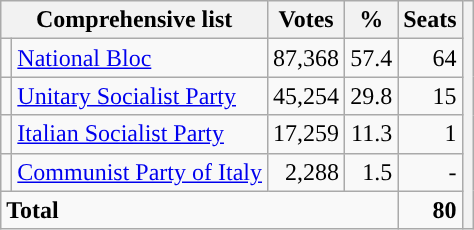<table class="wikitable">
<tr>
<th colspan=2>Comprehensive list</th>
<th>Votes</th>
<th>%</th>
<th>Seats</th>
<th rowspan=6></th>
</tr>
<tr>
<td style="background-color:"></td>
<td><a href='#'>National Bloc</a></td>
<td align=right>87,368</td>
<td align=right>57.4</td>
<td align=right>64</td>
</tr>
<tr>
<td style="background-color:"></td>
<td><a href='#'>Unitary Socialist Party</a></td>
<td align=right>45,254</td>
<td align=right>29.8</td>
<td align=right>15</td>
</tr>
<tr>
<td style="background-color:"></td>
<td><a href='#'>Italian Socialist Party</a></td>
<td align=right>17,259</td>
<td align=right>11.3</td>
<td align=right>1</td>
</tr>
<tr>
<td style="background-color:"></td>
<td><a href='#'>Communist Party of Italy</a></td>
<td align=right>2,288</td>
<td align=right>1.5</td>
<td align=right>-</td>
</tr>
<tr>
<td colspan=4><strong>Total</strong></td>
<td align=right><strong>80</strong></td>
</tr>
</table>
